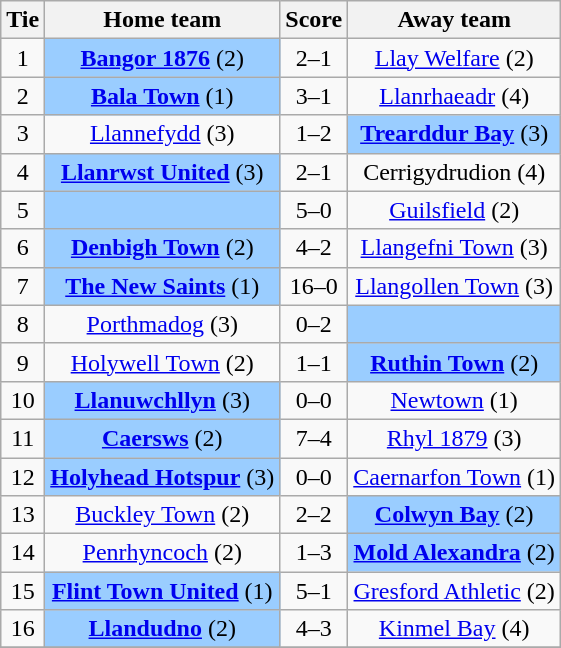<table class="wikitable" style="text-align:center">
<tr>
<th>Tie</th>
<th>Home team</th>
<th>Score</th>
<th>Away team</th>
</tr>
<tr>
<td>1</td>
<td style="background:#9acdff;"><strong><a href='#'>Bangor 1876</a></strong> (2)</td>
<td>2–1</td>
<td><a href='#'>Llay Welfare</a> (2)</td>
</tr>
<tr>
<td>2</td>
<td style="background:#9acdff;"><strong><a href='#'>Bala Town</a></strong> (1)</td>
<td>3–1</td>
<td><a href='#'>Llanrhaeadr</a> (4)</td>
</tr>
<tr>
<td>3</td>
<td><a href='#'>Llannefydd</a> (3)</td>
<td>1–2</td>
<td style="background:#9acdff;"><strong><a href='#'>Trearddur Bay</a></strong> (3)</td>
</tr>
<tr>
<td>4</td>
<td style="background:#9acdff;"><strong><a href='#'>Llanrwst United</a></strong> (3)</td>
<td>2–1</td>
<td>Cerrigydrudion (4)</td>
</tr>
<tr>
<td>5</td>
<td style="background:#9acdff;"></td>
<td>5–0</td>
<td><a href='#'>Guilsfield</a> (2)</td>
</tr>
<tr>
<td>6</td>
<td style="background:#9acdff;"><strong><a href='#'>Denbigh Town</a></strong> (2)</td>
<td>4–2</td>
<td><a href='#'>Llangefni Town</a> (3)</td>
</tr>
<tr>
<td>7</td>
<td style="background:#9acdff;"><strong><a href='#'>The New Saints</a></strong> (1)</td>
<td>16–0</td>
<td><a href='#'>Llangollen Town</a> (3)</td>
</tr>
<tr>
<td>8</td>
<td><a href='#'>Porthmadog</a> (3)</td>
<td>0–2</td>
<td style="background:#9acdff;"></td>
</tr>
<tr>
<td>9</td>
<td><a href='#'>Holywell Town</a> (2)</td>
<td>1–1 </td>
<td style="background:#9acdff;"><strong><a href='#'>Ruthin Town</a></strong> (2)</td>
</tr>
<tr>
<td>10</td>
<td style="background:#9acdff;"><strong><a href='#'>Llanuwchllyn</a></strong> (3)</td>
<td>0–0 </td>
<td><a href='#'>Newtown</a> (1)</td>
</tr>
<tr>
<td>11</td>
<td style="background:#9acdff;"><strong><a href='#'>Caersws</a></strong> (2)</td>
<td>7–4</td>
<td><a href='#'>Rhyl 1879</a> (3)</td>
</tr>
<tr>
<td>12</td>
<td style="background:#9acdff;"><strong><a href='#'>Holyhead Hotspur</a></strong> (3)</td>
<td>0–0 </td>
<td><a href='#'>Caernarfon Town</a> (1)</td>
</tr>
<tr>
<td>13</td>
<td><a href='#'>Buckley Town</a> (2)</td>
<td>2–2 </td>
<td style="background:#9acdff;"><strong><a href='#'>Colwyn Bay</a></strong> (2)</td>
</tr>
<tr>
<td>14</td>
<td><a href='#'>Penrhyncoch</a> (2)</td>
<td>1–3</td>
<td style="background:#9acdff;"><strong><a href='#'>Mold Alexandra</a></strong> (2)</td>
</tr>
<tr>
<td>15</td>
<td style="background:#9acdff;"><strong><a href='#'>Flint Town United</a></strong> (1)</td>
<td>5–1</td>
<td><a href='#'>Gresford Athletic</a> (2)</td>
</tr>
<tr>
<td>16</td>
<td style="background:#9acdff;"><strong><a href='#'>Llandudno</a></strong> (2)</td>
<td>4–3</td>
<td><a href='#'>Kinmel Bay</a> (4)</td>
</tr>
<tr>
</tr>
</table>
